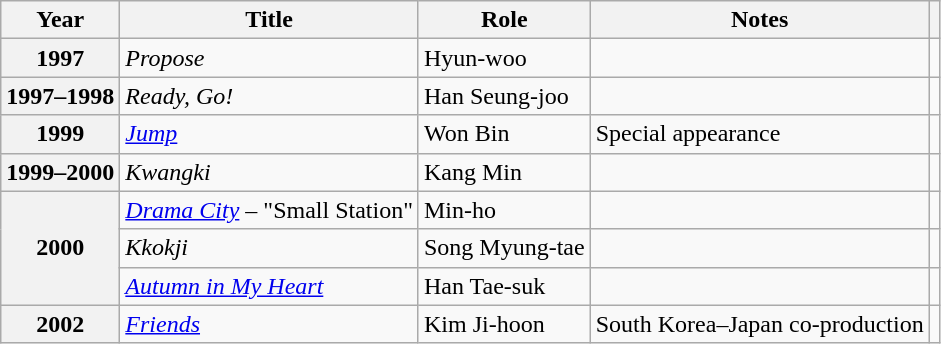<table class="wikitable plainrowheaders sortable">
<tr>
<th scope="col">Year</th>
<th scope="col">Title</th>
<th scope="col">Role</th>
<th scope="col" class="unsortable">Notes</th>
<th scope="col" class="unsortable"></th>
</tr>
<tr>
<th scope="row">1997</th>
<td><em>Propose</em></td>
<td>Hyun-woo</td>
<td></td>
<td style="text-align:center"></td>
</tr>
<tr>
<th scope="row">1997–1998</th>
<td><em>Ready, Go! </em></td>
<td>Han Seung-joo</td>
<td></td>
<td style="text-align:center"></td>
</tr>
<tr>
<th scope="row">1999</th>
<td><em><a href='#'>Jump</a></em></td>
<td>Won Bin</td>
<td>Special appearance</td>
<td style="text-align:center"></td>
</tr>
<tr>
<th scope="row">1999–2000</th>
<td><em>Kwangki</em></td>
<td>Kang Min</td>
<td></td>
<td style="text-align:center"></td>
</tr>
<tr>
<th scope="row" rowspan="3">2000</th>
<td><em><a href='#'>Drama City</a></em> – "Small Station"</td>
<td>Min-ho</td>
<td></td>
<td style="text-align:center"></td>
</tr>
<tr>
<td><em>Kkokji</em></td>
<td>Song Myung-tae</td>
<td></td>
<td style="text-align:center"></td>
</tr>
<tr>
<td><em><a href='#'>Autumn in My Heart</a></em></td>
<td>Han Tae-suk</td>
<td></td>
<td style="text-align:center"></td>
</tr>
<tr>
<th scope="row">2002</th>
<td><em><a href='#'>Friends</a></em></td>
<td>Kim Ji-hoon</td>
<td>South Korea–Japan co-production</td>
<td style="text-align:center"></td>
</tr>
</table>
